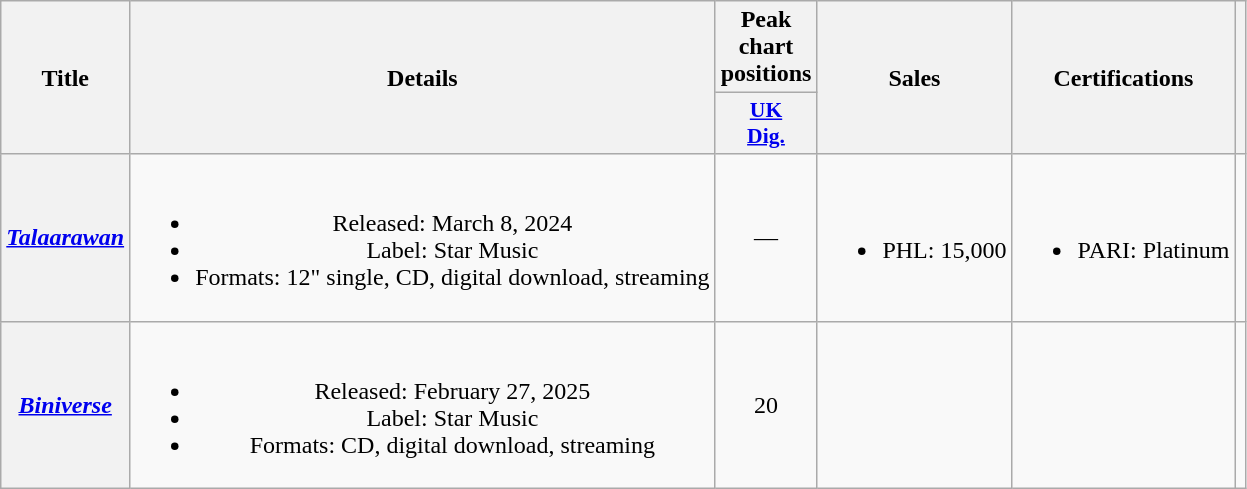<table class="wikitable plainrowheaders" style="text-align:center;">
<tr>
<th rowspan="2" scope="col">Title</th>
<th rowspan="2" scope="col">Details</th>
<th>Peak chart positions</th>
<th rowspan="2" scope="col">Sales</th>
<th rowspan="2" scope="col">Certifications</th>
<th rowspan="2" scope="col"></th>
</tr>
<tr>
<th scope="col" style="width:3em;font-size:90%;"><a href='#'>UK<br>Dig.</a><br></th>
</tr>
<tr>
<th scope="row"><em><a href='#'>Talaarawan</a></em></th>
<td><br><ul><li>Released: March 8, 2024</li><li>Label: Star Music</li><li>Formats: 12" single, CD, digital download, streaming</li></ul></td>
<td>—</td>
<td><br><ul><li>PHL: 15,000</li></ul></td>
<td><br><ul><li>PARI: Platinum</li></ul></td>
<td></td>
</tr>
<tr>
<th scope="row"><em><a href='#'>Biniverse</a></em></th>
<td><br><ul><li>Released: February 27, 2025</li><li>Label: Star Music</li><li>Formats: CD, digital download, streaming</li></ul></td>
<td>20</td>
<td></td>
<td></td>
<td></td>
</tr>
</table>
